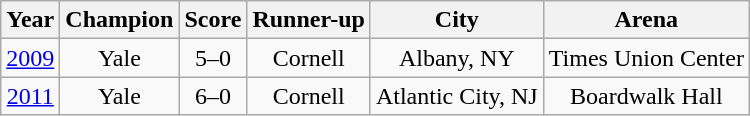<table class="wikitable sortable" style="text-align: center;">
<tr>
<th>Year</th>
<th>Champion</th>
<th>Score</th>
<th>Runner-up</th>
<th>City</th>
<th>Arena</th>
</tr>
<tr>
<td><a href='#'>2009</a></td>
<td>Yale</td>
<td>5–0</td>
<td>Cornell</td>
<td>Albany, NY</td>
<td>Times Union Center</td>
</tr>
<tr>
<td><a href='#'>2011</a></td>
<td>Yale</td>
<td>6–0</td>
<td>Cornell</td>
<td>Atlantic City, NJ</td>
<td>Boardwalk Hall</td>
</tr>
</table>
